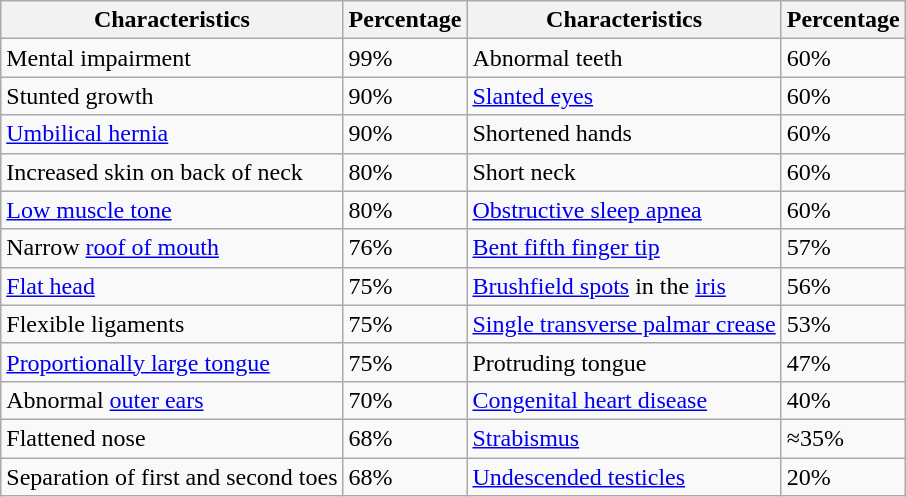<table class="wikitable">
<tr>
<th>Characteristics</th>
<th>Percentage</th>
<th>Characteristics</th>
<th>Percentage</th>
</tr>
<tr>
<td>Mental impairment</td>
<td>99%</td>
<td>Abnormal teeth</td>
<td>60%</td>
</tr>
<tr>
<td>Stunted growth</td>
<td>90%</td>
<td><a href='#'>Slanted eyes</a></td>
<td>60%</td>
</tr>
<tr>
<td><a href='#'>Umbilical hernia</a></td>
<td>90%</td>
<td>Shortened hands</td>
<td>60%</td>
</tr>
<tr>
<td>Increased skin on back of neck</td>
<td>80%</td>
<td>Short neck</td>
<td>60%</td>
</tr>
<tr>
<td><a href='#'>Low muscle tone</a></td>
<td>80%</td>
<td><a href='#'>Obstructive sleep apnea</a></td>
<td>60%</td>
</tr>
<tr>
<td>Narrow <a href='#'>roof of mouth</a></td>
<td>76%</td>
<td><a href='#'>Bent fifth finger tip</a></td>
<td>57%</td>
</tr>
<tr>
<td><a href='#'>Flat head</a></td>
<td>75%</td>
<td><a href='#'>Brushfield spots</a> in the <a href='#'>iris</a></td>
<td>56%</td>
</tr>
<tr>
<td>Flexible ligaments</td>
<td>75%</td>
<td><a href='#'>Single transverse palmar crease</a></td>
<td>53%</td>
</tr>
<tr>
<td><a href='#'>Proportionally large tongue</a></td>
<td>75%</td>
<td>Protruding tongue</td>
<td>47%</td>
</tr>
<tr>
<td>Abnormal <a href='#'>outer ears</a></td>
<td>70%</td>
<td><a href='#'>Congenital heart disease</a></td>
<td>40%</td>
</tr>
<tr>
<td>Flattened nose</td>
<td>68%</td>
<td><a href='#'>Strabismus</a></td>
<td>≈35%</td>
</tr>
<tr>
<td>Separation of first and second toes</td>
<td>68%</td>
<td><a href='#'>Undescended testicles</a></td>
<td>20%</td>
</tr>
</table>
